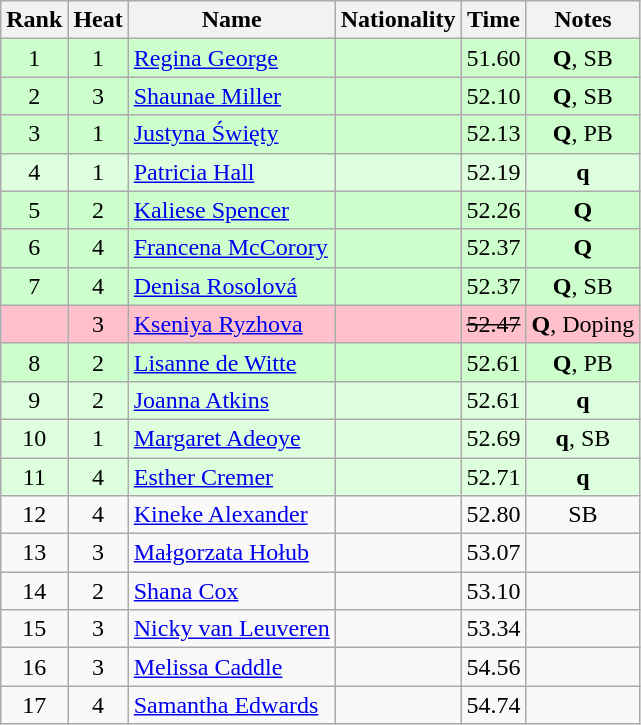<table class="wikitable sortable" style="text-align:center">
<tr>
<th>Rank</th>
<th>Heat</th>
<th>Name</th>
<th>Nationality</th>
<th>Time</th>
<th>Notes</th>
</tr>
<tr bgcolor=#ccffcc>
<td>1</td>
<td>1</td>
<td align=left><a href='#'>Regina George</a></td>
<td align=left></td>
<td>51.60</td>
<td><strong>Q</strong>, SB</td>
</tr>
<tr bgcolor=#ccffcc>
<td>2</td>
<td>3</td>
<td align=left><a href='#'>Shaunae Miller</a></td>
<td align=left></td>
<td>52.10</td>
<td><strong>Q</strong>, SB</td>
</tr>
<tr bgcolor=#ccffcc>
<td>3</td>
<td>1</td>
<td align=left><a href='#'>Justyna Święty</a></td>
<td align=left></td>
<td>52.13</td>
<td><strong>Q</strong>, PB</td>
</tr>
<tr bgcolor=#ddffdd>
<td>4</td>
<td>1</td>
<td align=left><a href='#'>Patricia Hall</a></td>
<td align=left></td>
<td>52.19</td>
<td><strong>q</strong></td>
</tr>
<tr bgcolor=#ccffcc>
<td>5</td>
<td>2</td>
<td align=left><a href='#'>Kaliese Spencer</a></td>
<td align=left></td>
<td>52.26</td>
<td><strong>Q</strong></td>
</tr>
<tr bgcolor=#ccffcc>
<td>6</td>
<td>4</td>
<td align=left><a href='#'>Francena McCorory</a></td>
<td align=left></td>
<td>52.37</td>
<td><strong>Q</strong></td>
</tr>
<tr bgcolor=#ccffcc>
<td>7</td>
<td>4</td>
<td align=left><a href='#'>Denisa Rosolová</a></td>
<td align=left></td>
<td>52.37</td>
<td><strong>Q</strong>, SB</td>
</tr>
<tr bgcolor=pink>
<td></td>
<td>3</td>
<td align=left><a href='#'>Kseniya Ryzhova</a></td>
<td align=left></td>
<td><s>52.47 </s></td>
<td><strong>Q</strong>, Doping</td>
</tr>
<tr bgcolor=#ccffcc>
<td>8</td>
<td>2</td>
<td align=left><a href='#'>Lisanne de Witte</a></td>
<td align=left></td>
<td>52.61</td>
<td><strong>Q</strong>, PB</td>
</tr>
<tr bgcolor=#ddffdd>
<td>9</td>
<td>2</td>
<td align=left><a href='#'>Joanna Atkins</a></td>
<td align=left></td>
<td>52.61</td>
<td><strong>q</strong></td>
</tr>
<tr bgcolor=#ddffdd>
<td>10</td>
<td>1</td>
<td align=left><a href='#'>Margaret Adeoye</a></td>
<td align=left></td>
<td>52.69</td>
<td><strong>q</strong>, SB</td>
</tr>
<tr bgcolor=#ddffdd>
<td>11</td>
<td>4</td>
<td align=left><a href='#'>Esther Cremer</a></td>
<td align=left></td>
<td>52.71</td>
<td><strong>q</strong></td>
</tr>
<tr>
<td>12</td>
<td>4</td>
<td align=left><a href='#'>Kineke Alexander</a></td>
<td align=left></td>
<td>52.80</td>
<td>SB</td>
</tr>
<tr>
<td>13</td>
<td>3</td>
<td align=left><a href='#'>Małgorzata Hołub</a></td>
<td align=left></td>
<td>53.07</td>
<td></td>
</tr>
<tr>
<td>14</td>
<td>2</td>
<td align=left><a href='#'>Shana Cox</a></td>
<td align=left></td>
<td>53.10</td>
<td></td>
</tr>
<tr>
<td>15</td>
<td>3</td>
<td align=left><a href='#'>Nicky van Leuveren</a></td>
<td align=left></td>
<td>53.34</td>
<td></td>
</tr>
<tr>
<td>16</td>
<td>3</td>
<td align=left><a href='#'>Melissa Caddle</a></td>
<td align=left></td>
<td>54.56</td>
<td></td>
</tr>
<tr>
<td>17</td>
<td>4</td>
<td align=left><a href='#'>Samantha Edwards</a></td>
<td align=left></td>
<td>54.74</td>
<td></td>
</tr>
</table>
